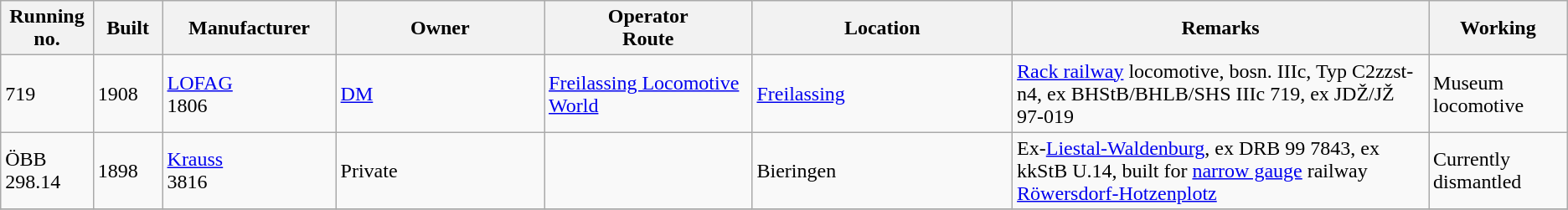<table class="wikitable" style="width="100%"; border:solid 1px #AAAAAA; background:#e3e3e3;">
<tr>
<th width="5%">Running<br>no.</th>
<th width="4%">Built</th>
<th width="10%">Manufacturer</th>
<th width="12%">Owner</th>
<th width="12%">Operator<br>Route</th>
<th width="15%">Location</th>
<th width="24%">Remarks</th>
<th width="8%">Working</th>
</tr>
<tr>
<td>719</td>
<td>1908</td>
<td><a href='#'>LOFAG</a><br>1806</td>
<td><a href='#'>DM</a></td>
<td><a href='#'>Freilassing Locomotive World</a></td>
<td><a href='#'>Freilassing</a></td>
<td><a href='#'>Rack railway</a> locomotive, bosn. IIIc, Typ C2zzst-n4, ex BHStB/BHLB/SHS IIIc 719, ex JDŽ/JŽ 97-019</td>
<td>Museum locomotive</td>
</tr>
<tr>
<td>ÖBB 298.14</td>
<td>1898</td>
<td><a href='#'>Krauss</a><br>3816</td>
<td>Private</td>
<td></td>
<td>Bieringen</td>
<td>Ex-<a href='#'>Liestal-Waldenburg</a>, ex DRB 99 7843, ex kkStB U.14, built for <a href='#'>narrow gauge</a> railway <a href='#'>Röwersdorf-Hotzenplotz</a></td>
<td>Currently dismantled</td>
</tr>
<tr>
</tr>
</table>
